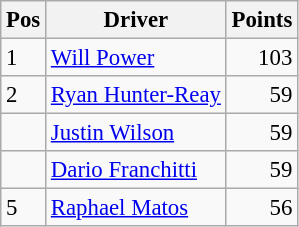<table class="wikitable" style="font-size: 95%;">
<tr>
<th>Pos</th>
<th>Driver</th>
<th>Points</th>
</tr>
<tr>
<td>1</td>
<td> <a href='#'>Will Power</a></td>
<td align="right">103</td>
</tr>
<tr>
<td>2</td>
<td> <a href='#'>Ryan Hunter-Reay</a></td>
<td align="right">59</td>
</tr>
<tr>
<td></td>
<td> <a href='#'>Justin Wilson</a></td>
<td align="right">59</td>
</tr>
<tr>
<td></td>
<td> <a href='#'>Dario Franchitti</a></td>
<td align="right">59</td>
</tr>
<tr>
<td>5</td>
<td> <a href='#'>Raphael Matos</a></td>
<td align="right">56</td>
</tr>
</table>
